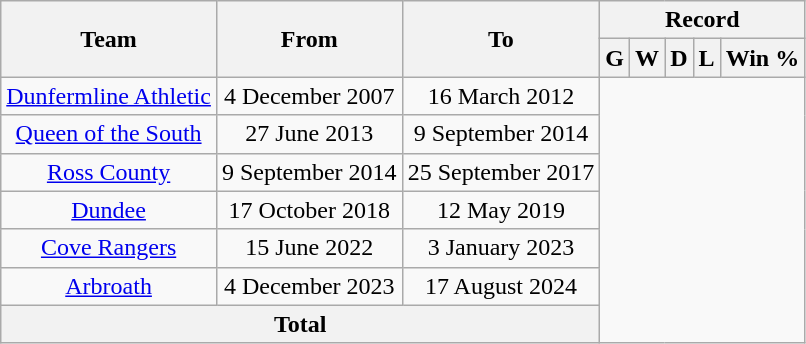<table class="wikitable" style="text-align: center">
<tr>
<th rowspan="2">Team</th>
<th rowspan="2">From</th>
<th rowspan="2">To</th>
<th colspan="5">Record</th>
</tr>
<tr>
<th>G</th>
<th>W</th>
<th>D</th>
<th>L</th>
<th>Win %</th>
</tr>
<tr>
<td align=centre><a href='#'>Dunfermline Athletic</a></td>
<td align=centre>4 December 2007</td>
<td align=centre>16 March 2012<br></td>
</tr>
<tr>
<td align=centre><a href='#'>Queen of the South</a></td>
<td align=centre>27 June 2013</td>
<td align=centre>9 September 2014<br></td>
</tr>
<tr>
<td align=centre><a href='#'>Ross County</a></td>
<td align=centre>9 September 2014</td>
<td align=centre>25 September 2017<br></td>
</tr>
<tr>
<td align=centre><a href='#'>Dundee</a></td>
<td align=centre>17 October 2018</td>
<td align=centre>12 May 2019<br></td>
</tr>
<tr>
<td align=centre><a href='#'>Cove Rangers</a></td>
<td align=centre>15 June 2022</td>
<td align=centre>3 January 2023<br></td>
</tr>
<tr>
<td align=centre><a href='#'>Arbroath</a></td>
<td align=centre>4 December 2023</td>
<td align=centre>17 August 2024<br></td>
</tr>
<tr>
<th colspan=3>Total<br></th>
</tr>
</table>
